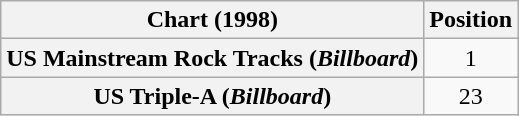<table class="wikitable sortable plainrowheaders" style="text-align:center">
<tr>
<th>Chart (1998)</th>
<th>Position</th>
</tr>
<tr>
<th scope="row">US Mainstream Rock Tracks (<em>Billboard</em>)</th>
<td>1</td>
</tr>
<tr>
<th scope="row">US Triple-A (<em>Billboard</em>)</th>
<td>23</td>
</tr>
</table>
